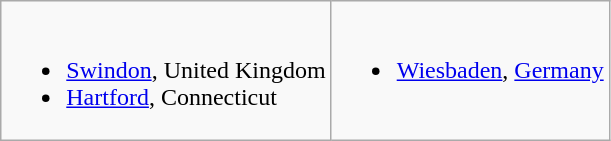<table class="wikitable">
<tr valign="top">
<td><br><ul><li> <a href='#'>Swindon</a>, United Kingdom</li><li> <a href='#'>Hartford</a>, Connecticut</li></ul></td>
<td><br><ul><li> <a href='#'>Wiesbaden</a>, <a href='#'>Germany</a></li></ul></td>
</tr>
</table>
